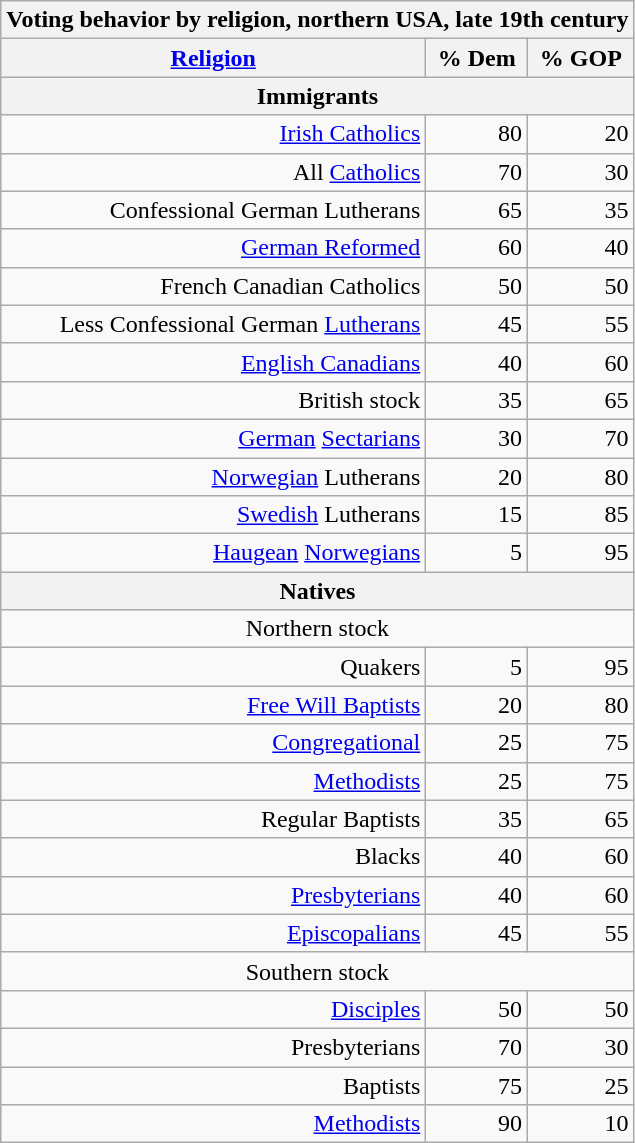<table class="wikitable" style="text-align: right">
<tr>
<th colspan="3">Voting behavior by religion, northern USA, late 19th century</th>
</tr>
<tr>
<th><a href='#'>Religion</a></th>
<th>% Dem</th>
<th>% GOP</th>
</tr>
<tr>
<th colspan="3">Immigrants</th>
</tr>
<tr>
<td><a href='#'>Irish Catholics</a></td>
<td>80</td>
<td>20</td>
</tr>
<tr>
<td>All <a href='#'>Catholics</a></td>
<td>70</td>
<td>30</td>
</tr>
<tr>
<td>Confessional German Lutherans</td>
<td>65</td>
<td>35</td>
</tr>
<tr>
<td><a href='#'>German Reformed</a></td>
<td>60</td>
<td>40</td>
</tr>
<tr>
<td>French Canadian Catholics</td>
<td>50</td>
<td>50</td>
</tr>
<tr>
<td>Less Confessional German <a href='#'>Lutherans</a></td>
<td>45</td>
<td>55</td>
</tr>
<tr>
<td><a href='#'>English Canadians</a></td>
<td>40</td>
<td>60</td>
</tr>
<tr>
<td>British stock</td>
<td>35</td>
<td>65</td>
</tr>
<tr>
<td><a href='#'>German</a> <a href='#'>Sectarians</a></td>
<td>30</td>
<td>70</td>
</tr>
<tr>
<td><a href='#'>Norwegian</a> Lutherans</td>
<td>20</td>
<td>80</td>
</tr>
<tr>
<td><a href='#'>Swedish</a> Lutherans</td>
<td>15</td>
<td>85</td>
</tr>
<tr>
<td><a href='#'>Haugean</a> <a href='#'>Norwegians</a></td>
<td>5</td>
<td>95</td>
</tr>
<tr>
<th colspan="3">Natives</th>
</tr>
<tr>
<td colspan="3" style="text-align: center">Northern stock</td>
</tr>
<tr>
<td>Quakers</td>
<td>5</td>
<td>95</td>
</tr>
<tr>
<td><a href='#'>Free Will Baptists</a></td>
<td>20</td>
<td>80</td>
</tr>
<tr>
<td><a href='#'>Congregational</a></td>
<td>25</td>
<td>75</td>
</tr>
<tr>
<td><a href='#'>Methodists</a></td>
<td>25</td>
<td>75</td>
</tr>
<tr>
<td>Regular Baptists</td>
<td>35</td>
<td>65</td>
</tr>
<tr>
<td>Blacks</td>
<td>40</td>
<td>60</td>
</tr>
<tr>
<td><a href='#'>Presbyterians</a></td>
<td>40</td>
<td>60</td>
</tr>
<tr>
<td><a href='#'>Episcopalians</a></td>
<td>45</td>
<td>55</td>
</tr>
<tr>
<td colspan="3" style="text-align: center">Southern stock</td>
</tr>
<tr>
<td><a href='#'>Disciples</a></td>
<td>50</td>
<td>50</td>
</tr>
<tr>
<td>Presbyterians</td>
<td>70</td>
<td>30</td>
</tr>
<tr>
<td>Baptists</td>
<td>75</td>
<td>25</td>
</tr>
<tr>
<td><a href='#'>Methodists</a></td>
<td>90</td>
<td>10</td>
</tr>
</table>
